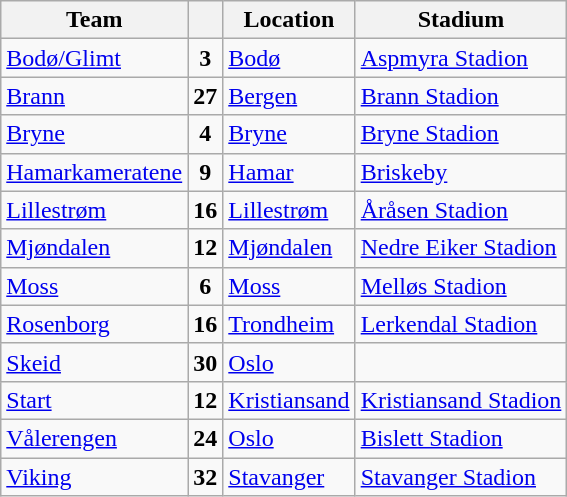<table class="wikitable sortable" border="1">
<tr>
<th>Team</th>
<th></th>
<th>Location</th>
<th>Stadium</th>
</tr>
<tr>
<td><a href='#'>Bodø/Glimt</a></td>
<td align="center"><strong>3</strong></td>
<td><a href='#'>Bodø</a></td>
<td><a href='#'>Aspmyra Stadion</a></td>
</tr>
<tr>
<td><a href='#'>Brann</a></td>
<td align="center"><strong>27</strong></td>
<td><a href='#'>Bergen</a></td>
<td><a href='#'>Brann Stadion</a></td>
</tr>
<tr>
<td><a href='#'>Bryne</a></td>
<td align="center"><strong>4</strong></td>
<td><a href='#'>Bryne</a></td>
<td><a href='#'>Bryne Stadion</a></td>
</tr>
<tr>
<td><a href='#'>Hamarkameratene</a></td>
<td align="center"><strong>9</strong></td>
<td><a href='#'>Hamar</a></td>
<td><a href='#'>Briskeby</a></td>
</tr>
<tr>
<td><a href='#'>Lillestrøm</a></td>
<td align="center"><strong>16</strong></td>
<td><a href='#'>Lillestrøm</a></td>
<td><a href='#'>Åråsen Stadion</a></td>
</tr>
<tr>
<td><a href='#'>Mjøndalen</a></td>
<td align="center"><strong>12</strong></td>
<td><a href='#'>Mjøndalen</a></td>
<td><a href='#'>Nedre Eiker Stadion</a></td>
</tr>
<tr>
<td><a href='#'>Moss</a></td>
<td align="center"><strong>6</strong></td>
<td><a href='#'>Moss</a></td>
<td><a href='#'>Melløs Stadion</a></td>
</tr>
<tr>
<td><a href='#'>Rosenborg</a></td>
<td align="center"><strong>16</strong></td>
<td><a href='#'>Trondheim</a></td>
<td><a href='#'>Lerkendal Stadion</a></td>
</tr>
<tr>
<td><a href='#'>Skeid</a></td>
<td align="center"><strong>30</strong></td>
<td><a href='#'>Oslo</a></td>
<td></td>
</tr>
<tr>
<td><a href='#'>Start</a></td>
<td align="center"><strong>12</strong></td>
<td><a href='#'>Kristiansand</a></td>
<td><a href='#'>Kristiansand Stadion</a></td>
</tr>
<tr>
<td><a href='#'>Vålerengen</a></td>
<td align="center"><strong>24</strong></td>
<td><a href='#'>Oslo</a></td>
<td><a href='#'>Bislett Stadion</a></td>
</tr>
<tr>
<td><a href='#'>Viking</a></td>
<td align="center"><strong>32</strong></td>
<td><a href='#'>Stavanger</a></td>
<td><a href='#'>Stavanger Stadion</a></td>
</tr>
</table>
